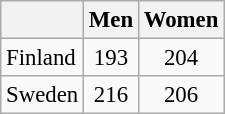<table class="wikitable" style="font-size: 95%;">
<tr>
<th></th>
<th>Men</th>
<th>Women</th>
</tr>
<tr>
<td> Finland</td>
<td align=center>193</td>
<td align=center>204</td>
</tr>
<tr>
<td> Sweden</td>
<td align=center>216</td>
<td align=center>206</td>
</tr>
</table>
